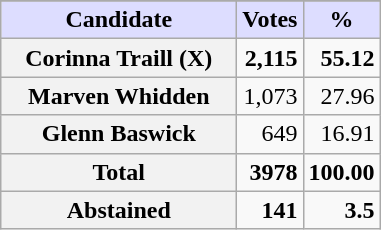<table class="wikitable sortable plainrowheaders">
<tr style="background-color:#E9E9E9">
</tr>
<tr>
<th scope="col" style="background:#ddf; width:150px;">Candidate</th>
<th scope="col" style="background:#ddf;">Votes</th>
<th scope="col" style="background:#ddf;">%</th>
</tr>
<tr>
<th scope="row"><strong>Corinna Traill</strong> (X)</th>
<td align="right"><strong>2,115</strong></td>
<td align=right><strong>55.12</strong></td>
</tr>
<tr>
<th scope="row">Marven Whidden</th>
<td align="right">1,073</td>
<td align=right>27.96</td>
</tr>
<tr>
<th scope="row">Glenn Baswick</th>
<td align="right">649</td>
<td align=right>16.91</td>
</tr>
<tr>
<th scope="row"><strong>Total</strong></th>
<td align="right"><strong>3978</strong></td>
<td align=right><strong>100.00</strong></td>
</tr>
<tr>
<th scope="row"><strong>Abstained</strong></th>
<td align="right"><strong>141</strong></td>
<td align=right><strong>3.5</strong></td>
</tr>
</table>
